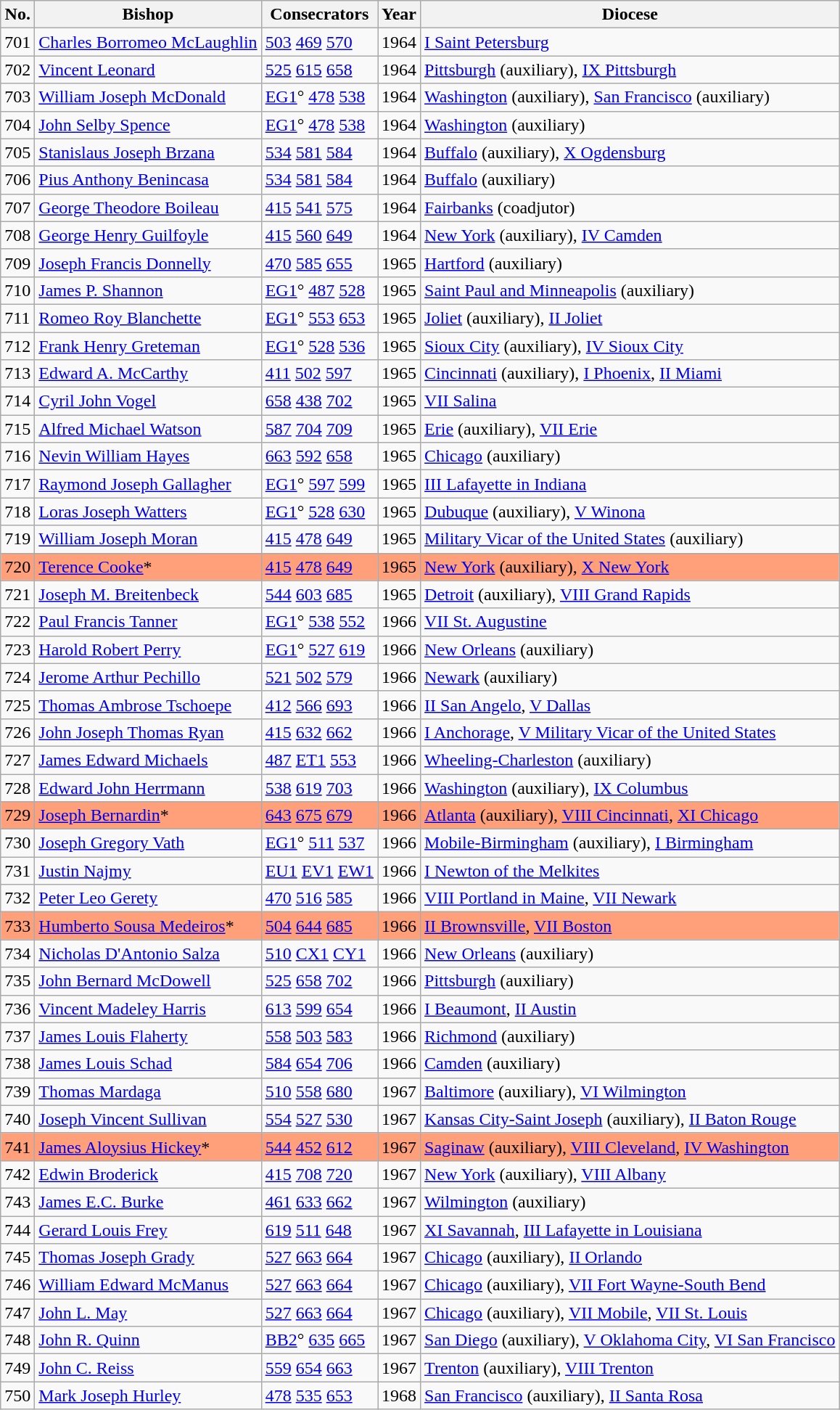<table class="wikitable">
<tr>
<th>No.</th>
<th>Bishop</th>
<th>Consecrators</th>
<th>Year</th>
<th>Diocese</th>
</tr>
<tr>
<td>701</td>
<td><a href='#'>Charles Borromeo McLaughlin</a></td>
<td><a href='#'>503</a> <a href='#'>469</a> <a href='#'>570</a></td>
<td>1964</td>
<td><a href='#'>I Saint Petersburg</a></td>
</tr>
<tr>
<td>702</td>
<td><a href='#'>Vincent Leonard</a></td>
<td><a href='#'>525</a> <a href='#'>615</a> <a href='#'>658</a></td>
<td>1964</td>
<td><a href='#'>Pittsburgh</a> (auxiliary), <a href='#'>IX Pittsburgh</a></td>
</tr>
<tr>
<td>703</td>
<td><a href='#'>William Joseph McDonald</a></td>
<td><a href='#'>EG1</a>° <a href='#'>478</a> <a href='#'>538</a></td>
<td>1964</td>
<td><a href='#'>Washington</a> (auxiliary), <a href='#'>San Francisco</a> (auxiliary)</td>
</tr>
<tr>
<td>704</td>
<td><a href='#'>John Selby Spence</a></td>
<td><a href='#'>EG1</a>° <a href='#'>478</a> <a href='#'>538</a></td>
<td>1964</td>
<td><a href='#'>Washington</a> (auxiliary)</td>
</tr>
<tr>
<td>705</td>
<td><a href='#'>Stanislaus Joseph Brzana</a></td>
<td><a href='#'>534</a> <a href='#'>581</a> <a href='#'>584</a></td>
<td>1964</td>
<td><a href='#'>Buffalo</a> (auxiliary), <a href='#'>X Ogdensburg</a></td>
</tr>
<tr>
<td>706</td>
<td><a href='#'>Pius Anthony Benincasa</a></td>
<td><a href='#'>534</a> <a href='#'>581</a> <a href='#'>584</a></td>
<td>1964</td>
<td><a href='#'>Buffalo</a> (auxiliary)</td>
</tr>
<tr>
<td>707</td>
<td><a href='#'>George Theodore Boileau</a></td>
<td><a href='#'>415</a> <a href='#'>541</a> <a href='#'>575</a></td>
<td>1964</td>
<td><a href='#'>Fairbanks</a> (coadjutor)</td>
</tr>
<tr>
<td>708</td>
<td><a href='#'>George Henry Guilfoyle</a></td>
<td><a href='#'>415</a> <a href='#'>560</a> <a href='#'>649</a></td>
<td>1964</td>
<td><a href='#'>New York</a> (auxiliary), <a href='#'>IV Camden</a></td>
</tr>
<tr>
<td>709</td>
<td><a href='#'>Joseph Francis Donnelly</a></td>
<td><a href='#'>470</a> <a href='#'>585</a> <a href='#'>655</a></td>
<td>1965</td>
<td><a href='#'>Hartford</a> (auxiliary)</td>
</tr>
<tr>
<td>710</td>
<td><a href='#'>James P. Shannon</a></td>
<td><a href='#'>EG1</a>° <a href='#'>487</a> <a href='#'>528</a></td>
<td>1965</td>
<td><a href='#'>Saint Paul and Minneapolis</a> (auxiliary)</td>
</tr>
<tr>
<td>711</td>
<td><a href='#'>Romeo Roy Blanchette</a></td>
<td><a href='#'>EG1</a>° <a href='#'>553</a> <a href='#'>653</a></td>
<td>1965</td>
<td><a href='#'>Joliet</a> (auxiliary), <a href='#'>II Joliet</a></td>
</tr>
<tr>
<td>712</td>
<td><a href='#'>Frank Henry Greteman</a></td>
<td><a href='#'>EG1</a>° <a href='#'>528</a> <a href='#'>536</a></td>
<td>1965</td>
<td><a href='#'>Sioux City</a> (auxiliary), <a href='#'>IV Sioux City</a></td>
</tr>
<tr>
<td>713</td>
<td><a href='#'>Edward A. McCarthy</a></td>
<td><a href='#'>411</a> <a href='#'>502</a> <a href='#'>597</a></td>
<td>1965</td>
<td><a href='#'>Cincinnati</a> (auxiliary), <a href='#'>I Phoenix</a>, <a href='#'>II Miami</a></td>
</tr>
<tr>
<td>714</td>
<td><a href='#'>Cyril John Vogel</a></td>
<td><a href='#'>658</a> <a href='#'>438</a> <a href='#'>702</a></td>
<td>1965</td>
<td><a href='#'>VII Salina</a></td>
</tr>
<tr>
<td>715</td>
<td><a href='#'>Alfred Michael Watson</a></td>
<td><a href='#'>587</a> <a href='#'>704</a> <a href='#'>709</a></td>
<td>1965</td>
<td><a href='#'>Erie</a> (auxiliary), <a href='#'>VII Erie</a></td>
</tr>
<tr>
<td>716</td>
<td><a href='#'>Nevin William Hayes</a></td>
<td><a href='#'>663</a> <a href='#'>592</a> <a href='#'>658</a></td>
<td>1965</td>
<td><a href='#'>Chicago</a> (auxiliary)</td>
</tr>
<tr>
<td>717</td>
<td><a href='#'>Raymond Joseph Gallagher</a></td>
<td><a href='#'>EG1</a>° <a href='#'>597</a> <a href='#'>599</a></td>
<td>1965</td>
<td><a href='#'>III Lafayette in Indiana</a></td>
</tr>
<tr>
<td>718</td>
<td><a href='#'>Loras Joseph Watters</a></td>
<td><a href='#'>EG1</a>° <a href='#'>528</a> <a href='#'>630</a></td>
<td>1965</td>
<td><a href='#'>Dubuque</a> (auxiliary), <a href='#'>V Winona</a></td>
</tr>
<tr>
<td>719</td>
<td><a href='#'>William Joseph Moran</a></td>
<td><a href='#'>415</a> <a href='#'>478</a> <a href='#'>649</a></td>
<td>1965</td>
<td><a href='#'>Military Vicar of the United States</a> (auxiliary)</td>
</tr>
<tr bgcolor="#FFA07A">
<td>720</td>
<td><a href='#'>Terence Cooke</a>*</td>
<td><a href='#'>415</a> <a href='#'>478</a> <a href='#'>649</a></td>
<td>1965</td>
<td><a href='#'>New York</a> (auxiliary), <a href='#'>X New York</a></td>
</tr>
<tr>
<td>721</td>
<td><a href='#'>Joseph M. Breitenbeck</a></td>
<td><a href='#'>544</a> <a href='#'>603</a> <a href='#'>685</a></td>
<td>1965</td>
<td><a href='#'>Detroit</a> (auxiliary), <a href='#'>VIII Grand Rapids</a></td>
</tr>
<tr>
<td>722</td>
<td><a href='#'>Paul Francis Tanner</a></td>
<td><a href='#'>EG1</a>° <a href='#'>538</a> <a href='#'>552</a></td>
<td>1966</td>
<td><a href='#'>VII St. Augustine</a></td>
</tr>
<tr>
<td>723</td>
<td><a href='#'>Harold Robert Perry</a></td>
<td><a href='#'>EG1</a>° <a href='#'>527</a> <a href='#'>619</a></td>
<td>1966</td>
<td><a href='#'>New Orleans</a> (auxiliary)</td>
</tr>
<tr>
<td>724</td>
<td><a href='#'>Jerome Arthur Pechillo</a></td>
<td><a href='#'>521</a> <a href='#'>502</a> <a href='#'>579</a></td>
<td>1966</td>
<td><a href='#'>Newark</a> (auxiliary)</td>
</tr>
<tr>
<td>725</td>
<td><a href='#'>Thomas Ambrose Tschoepe</a></td>
<td><a href='#'>412</a> <a href='#'>566</a> <a href='#'>693</a></td>
<td>1966</td>
<td><a href='#'>II San Angelo</a>, <a href='#'>V Dallas</a></td>
</tr>
<tr>
<td>726</td>
<td><a href='#'>John Joseph Thomas Ryan</a></td>
<td><a href='#'>415</a> <a href='#'>632</a> <a href='#'>662</a></td>
<td>1966</td>
<td><a href='#'>I Anchorage</a>, <a href='#'>V Military Vicar of the United States</a></td>
</tr>
<tr>
<td>727</td>
<td><a href='#'>James Edward Michaels</a></td>
<td><a href='#'>487</a> <a href='#'>ET1</a> <a href='#'>553</a></td>
<td>1966</td>
<td><a href='#'>Wheeling-Charleston</a> (auxiliary)</td>
</tr>
<tr>
<td>728</td>
<td><a href='#'>Edward John Herrmann</a></td>
<td><a href='#'>538</a> <a href='#'>619</a> <a href='#'>703</a></td>
<td>1966</td>
<td><a href='#'>Washington</a> (auxiliary), <a href='#'>IX Columbus</a></td>
</tr>
<tr bgcolor="#FFA07A">
<td>729</td>
<td><a href='#'>Joseph Bernardin</a>*</td>
<td><a href='#'>643</a> <a href='#'>675</a> <a href='#'>679</a></td>
<td>1966</td>
<td><a href='#'>Atlanta</a> (auxiliary), <a href='#'>VIII Cincinnati</a>, <a href='#'>XI Chicago</a></td>
</tr>
<tr>
<td>730</td>
<td><a href='#'>Joseph Gregory Vath</a></td>
<td><a href='#'>EG1</a>° <a href='#'>511</a> <a href='#'>537</a></td>
<td>1966</td>
<td><a href='#'>Mobile-Birmingham</a> (auxiliary), <a href='#'>I Birmingham</a></td>
</tr>
<tr>
<td>731</td>
<td><a href='#'>Justin Najmy</a></td>
<td><a href='#'>EU1</a> <a href='#'>EV1</a> <a href='#'>EW1</a></td>
<td>1966</td>
<td><a href='#'>I Newton of the Melkites</a></td>
</tr>
<tr>
<td>732</td>
<td><a href='#'>Peter Leo Gerety</a></td>
<td><a href='#'>470</a> <a href='#'>516</a> <a href='#'>585</a></td>
<td>1966</td>
<td><a href='#'>VIII Portland in Maine</a>, <a href='#'>VII Newark</a></td>
</tr>
<tr bgcolor="#FFA07A">
<td>733</td>
<td><a href='#'>Humberto Sousa Medeiros</a>*</td>
<td><a href='#'>504</a> <a href='#'>644</a> <a href='#'>685</a></td>
<td>1966</td>
<td><a href='#'>II Brownsville</a>, <a href='#'>VII Boston</a></td>
</tr>
<tr>
<td>734</td>
<td><a href='#'>Nicholas D'Antonio Salza</a></td>
<td><a href='#'>510</a> <a href='#'>CX1</a> <a href='#'>CY1</a></td>
<td>1966</td>
<td><a href='#'>New Orleans</a> (auxiliary)</td>
</tr>
<tr>
<td>735</td>
<td><a href='#'>John Bernard McDowell</a></td>
<td><a href='#'>525</a> <a href='#'>658</a> <a href='#'>702</a></td>
<td>1966</td>
<td><a href='#'>Pittsburgh</a> (auxiliary)</td>
</tr>
<tr>
<td>736</td>
<td><a href='#'>Vincent Madeley Harris</a></td>
<td><a href='#'>613</a> <a href='#'>599</a> <a href='#'>654</a></td>
<td>1966</td>
<td><a href='#'>I Beaumont</a>, <a href='#'>II Austin</a></td>
</tr>
<tr>
<td>737</td>
<td><a href='#'>James Louis Flaherty</a></td>
<td><a href='#'>558</a> <a href='#'>503</a> <a href='#'>583</a></td>
<td>1966</td>
<td><a href='#'>Richmond</a> (auxiliary)</td>
</tr>
<tr>
<td>738</td>
<td><a href='#'>James Louis Schad</a></td>
<td><a href='#'>584</a> <a href='#'>654</a> <a href='#'>706</a></td>
<td>1966</td>
<td><a href='#'>Camden</a> (auxiliary)</td>
</tr>
<tr>
<td>739</td>
<td><a href='#'>Thomas Mardaga</a></td>
<td><a href='#'>510</a> <a href='#'>558</a> <a href='#'>680</a></td>
<td>1967</td>
<td><a href='#'>Baltimore</a> (auxiliary), <a href='#'>VI Wilmington</a></td>
</tr>
<tr>
<td>740</td>
<td><a href='#'>Joseph Vincent Sullivan</a></td>
<td><a href='#'>554</a> <a href='#'>527</a> <a href='#'>530</a></td>
<td>1967</td>
<td><a href='#'>Kansas City-Saint Joseph</a> (auxiliary), <a href='#'>II Baton Rouge</a></td>
</tr>
<tr bgcolor="#FFA07A">
<td>741</td>
<td><a href='#'>James Aloysius Hickey</a>*</td>
<td><a href='#'>544</a> <a href='#'>452</a> <a href='#'>612</a></td>
<td>1967</td>
<td><a href='#'>Saginaw</a> (auxiliary), <a href='#'>VIII Cleveland</a>, <a href='#'>IV Washington</a></td>
</tr>
<tr>
<td>742</td>
<td><a href='#'>Edwin Broderick</a></td>
<td><a href='#'>415</a> <a href='#'>708</a> <a href='#'>720</a></td>
<td>1967</td>
<td><a href='#'>New York</a> (auxiliary), <a href='#'>VIII Albany</a></td>
</tr>
<tr>
<td>743</td>
<td><a href='#'>James E.C. Burke</a></td>
<td><a href='#'>461</a> <a href='#'>633</a> <a href='#'>662</a></td>
<td>1967</td>
<td><a href='#'>Wilmington</a> (auxiliary)</td>
</tr>
<tr>
<td>744</td>
<td><a href='#'>Gerard Louis Frey</a></td>
<td><a href='#'>619</a> <a href='#'>511</a> <a href='#'>648</a></td>
<td>1967</td>
<td><a href='#'>XI Savannah</a>, <a href='#'>III Lafayette in Louisiana</a></td>
</tr>
<tr>
<td>745</td>
<td><a href='#'>Thomas Joseph Grady</a></td>
<td><a href='#'>527</a> <a href='#'>663</a> <a href='#'>664</a></td>
<td>1967</td>
<td><a href='#'>Chicago</a> (auxiliary), <a href='#'>II Orlando</a></td>
</tr>
<tr>
<td>746</td>
<td><a href='#'>William Edward McManus</a></td>
<td><a href='#'>527</a> <a href='#'>663</a> <a href='#'>664</a></td>
<td>1967</td>
<td><a href='#'>Chicago</a> (auxiliary), <a href='#'>VII Fort Wayne-South Bend</a></td>
</tr>
<tr>
<td>747</td>
<td><a href='#'>John L. May</a></td>
<td><a href='#'>527</a> <a href='#'>663</a> <a href='#'>664</a></td>
<td>1967</td>
<td><a href='#'>Chicago</a> (auxiliary), <a href='#'>VII Mobile</a>, <a href='#'>VII St. Louis</a></td>
</tr>
<tr>
<td>748</td>
<td><a href='#'>John R. Quinn</a></td>
<td><a href='#'>BB2</a>° <a href='#'>635</a> <a href='#'>665</a></td>
<td>1967</td>
<td><a href='#'>San Diego</a> (auxiliary), <a href='#'>V Oklahoma City</a>, <a href='#'>VI San Francisco</a></td>
</tr>
<tr>
<td>749</td>
<td><a href='#'>John C. Reiss</a></td>
<td><a href='#'>559</a> <a href='#'>654</a> <a href='#'>663</a></td>
<td>1967</td>
<td><a href='#'>Trenton</a> (auxiliary), <a href='#'>VIII Trenton</a></td>
</tr>
<tr>
<td>750</td>
<td><a href='#'>Mark Joseph Hurley</a></td>
<td><a href='#'>478</a> <a href='#'>535</a> <a href='#'>653</a></td>
<td>1968</td>
<td><a href='#'>San Francisco</a> (auxiliary), <a href='#'>II Santa Rosa</a></td>
</tr>
</table>
